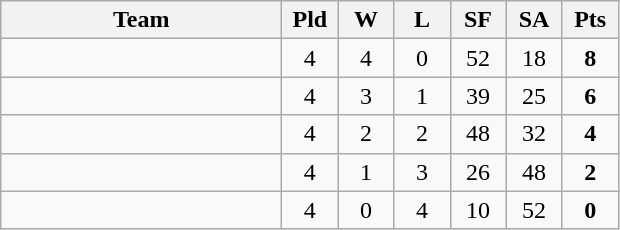<table class="wikitable" style="text-align: center">
<tr>
<th width=180>Team</th>
<th width=30>Pld</th>
<th width=30>W</th>
<th width=30>L</th>
<th width=30>SF</th>
<th width=30>SA</th>
<th width=30>Pts</th>
</tr>
<tr>
<td align=left></td>
<td>4</td>
<td>4</td>
<td>0</td>
<td>52</td>
<td>18</td>
<td><strong>8</strong></td>
</tr>
<tr>
<td align=left></td>
<td>4</td>
<td>3</td>
<td>1</td>
<td>39</td>
<td>25</td>
<td><strong>6</strong></td>
</tr>
<tr>
<td align=left></td>
<td>4</td>
<td>2</td>
<td>2</td>
<td>48</td>
<td>32</td>
<td><strong>4</strong></td>
</tr>
<tr>
<td align=left></td>
<td>4</td>
<td>1</td>
<td>3</td>
<td>26</td>
<td>48</td>
<td><strong>2</strong></td>
</tr>
<tr>
<td align=left></td>
<td>4</td>
<td>0</td>
<td>4</td>
<td>10</td>
<td>52</td>
<td><strong>0</strong></td>
</tr>
</table>
